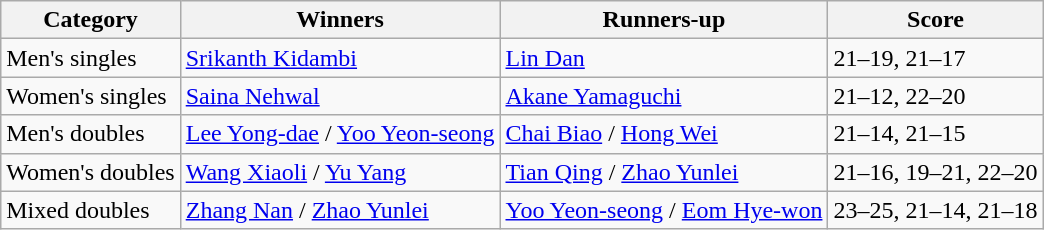<table class=wikitable style="white-space:nowrap;">
<tr>
<th>Category</th>
<th>Winners</th>
<th>Runners-up</th>
<th>Score</th>
</tr>
<tr>
<td>Men's singles</td>
<td> <a href='#'>Srikanth Kidambi</a></td>
<td> <a href='#'>Lin Dan</a></td>
<td>21–19, 21–17</td>
</tr>
<tr>
<td>Women's singles</td>
<td> <a href='#'>Saina Nehwal</a></td>
<td> <a href='#'>Akane Yamaguchi</a></td>
<td>21–12, 22–20</td>
</tr>
<tr>
<td>Men's doubles</td>
<td> <a href='#'>Lee Yong-dae</a> / <a href='#'>Yoo Yeon-seong</a></td>
<td> <a href='#'>Chai Biao</a> / <a href='#'>Hong Wei</a></td>
<td>21–14, 21–15</td>
</tr>
<tr>
<td>Women's doubles</td>
<td> <a href='#'>Wang Xiaoli</a> / <a href='#'>Yu Yang</a></td>
<td> <a href='#'>Tian Qing</a> / <a href='#'>Zhao Yunlei</a></td>
<td>21–16, 19–21, 22–20</td>
</tr>
<tr>
<td>Mixed doubles</td>
<td> <a href='#'>Zhang Nan</a> / <a href='#'>Zhao Yunlei</a></td>
<td> <a href='#'>Yoo Yeon-seong</a> / <a href='#'>Eom Hye-won</a></td>
<td>23–25, 21–14, 21–18</td>
</tr>
</table>
